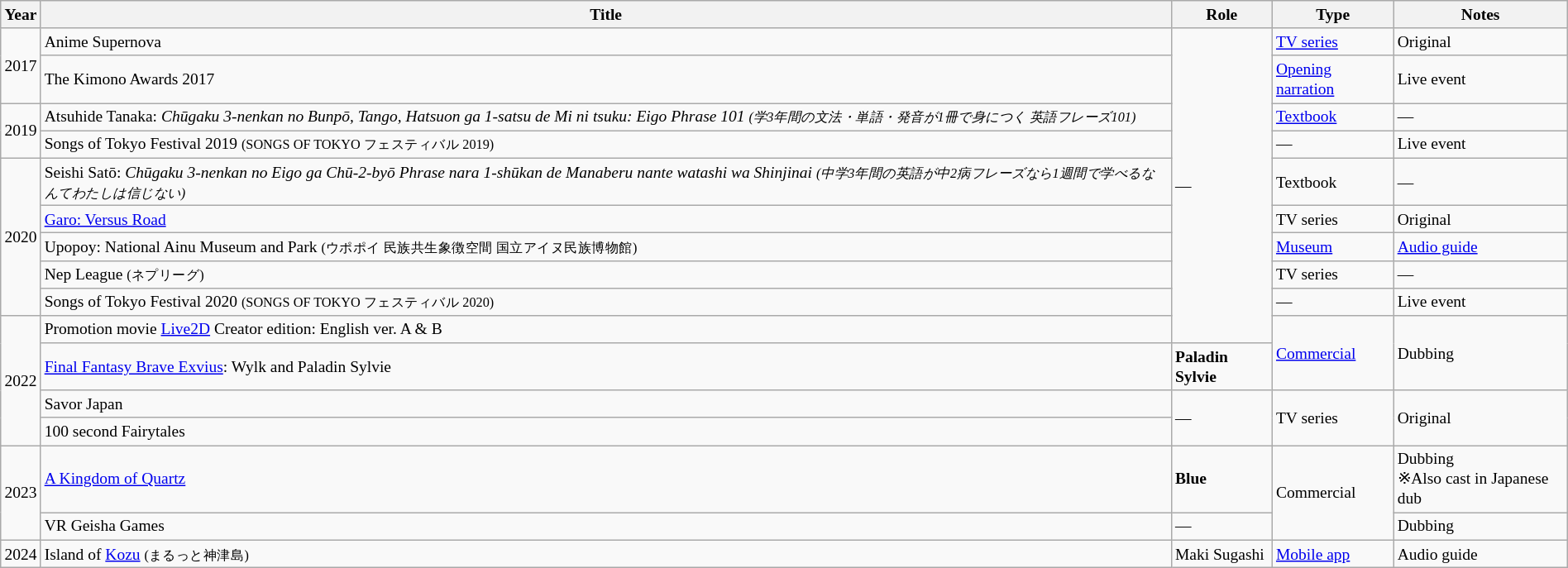<table class="wikitable" style="font-size:small; margin-right:0px;">
<tr>
<th>Year</th>
<th>Title</th>
<th>Role</th>
<th>Type</th>
<th>Notes</th>
</tr>
<tr>
<td rowspan="2">2017</td>
<td>Anime Supernova</td>
<td rowspan="10">—</td>
<td><a href='#'>TV series</a></td>
<td>Original</td>
</tr>
<tr>
<td>The Kimono Awards 2017</td>
<td><a href='#'>Opening narration</a></td>
<td>Live event</td>
</tr>
<tr>
<td rowspan="2">2019</td>
<td>Atsuhide Tanaka: <em>Chūgaku 3-nenkan no Bunpō, Tango, Hatsuon ga 1-satsu de Mi ni tsuku: Eigo Phrase 101 <small>(学3年間の文法・単語・発音が1冊で身につく 英語フレーズ101)</small></em></td>
<td><a href='#'>Textbook</a></td>
<td>—</td>
</tr>
<tr>
<td>Songs of Tokyo Festival 2019 <small>(SONGS OF TOKYO フェスティバル 2019)</small></td>
<td>—</td>
<td>Live event</td>
</tr>
<tr>
<td rowspan="5">2020</td>
<td>Seishi Satō: <em>Chūgaku 3-nenkan no Eigo ga Chū-2-byō Phrase nara 1-shūkan de Manaberu nante watashi wa Shinjinai <small>(中学3年間の英語が中2病フレーズなら1週間で学べるなんてわたしは信じない)</small></em></td>
<td>Textbook</td>
<td>—</td>
</tr>
<tr>
<td><a href='#'>Garo: Versus Road</a></td>
<td>TV series</td>
<td>Original</td>
</tr>
<tr>
<td>Upopoy: National Ainu Museum and Park <small>(ウポポイ 民族共生象徴空間 国立アイヌ民族博物館)</small></td>
<td><a href='#'>Museum</a></td>
<td><a href='#'>Audio guide</a></td>
</tr>
<tr>
<td>Nep League <small>(ネプリーグ)</small></td>
<td>TV series</td>
<td>—</td>
</tr>
<tr>
<td>Songs of Tokyo Festival 2020 <small>(SONGS OF TOKYO フェスティバル 2020)</small></td>
<td>—</td>
<td>Live event</td>
</tr>
<tr>
<td rowspan="4">2022</td>
<td>Promotion movie <a href='#'>Live2D</a> Creator edition: English ver. A & B</td>
<td rowspan="2"><a href='#'>Commercial</a></td>
<td rowspan="2">Dubbing</td>
</tr>
<tr>
<td><a href='#'>Final Fantasy Brave Exvius</a>: Wylk and Paladin Sylvie</td>
<td><strong>Paladin Sylvie</strong></td>
</tr>
<tr>
<td>Savor Japan</td>
<td rowspan="2">—</td>
<td rowspan="2">TV series</td>
<td rowspan="2">Original</td>
</tr>
<tr>
<td>100 second Fairytales</td>
</tr>
<tr>
<td rowspan="2">2023</td>
<td><a href='#'>A Kingdom of Quartz</a></td>
<td><strong>Blue</strong></td>
<td rowspan="2">Commercial</td>
<td>Dubbing<br>※Also cast in Japanese dub</td>
</tr>
<tr>
<td>VR Geisha Games</td>
<td>—</td>
<td>Dubbing</td>
</tr>
<tr>
<td>2024</td>
<td>Island of <a href='#'>Kozu</a> <small>(まるっと神津島)</small></td>
<td>Maki Sugashi</td>
<td><a href='#'>Mobile app</a></td>
<td>Audio guide</td>
</tr>
</table>
